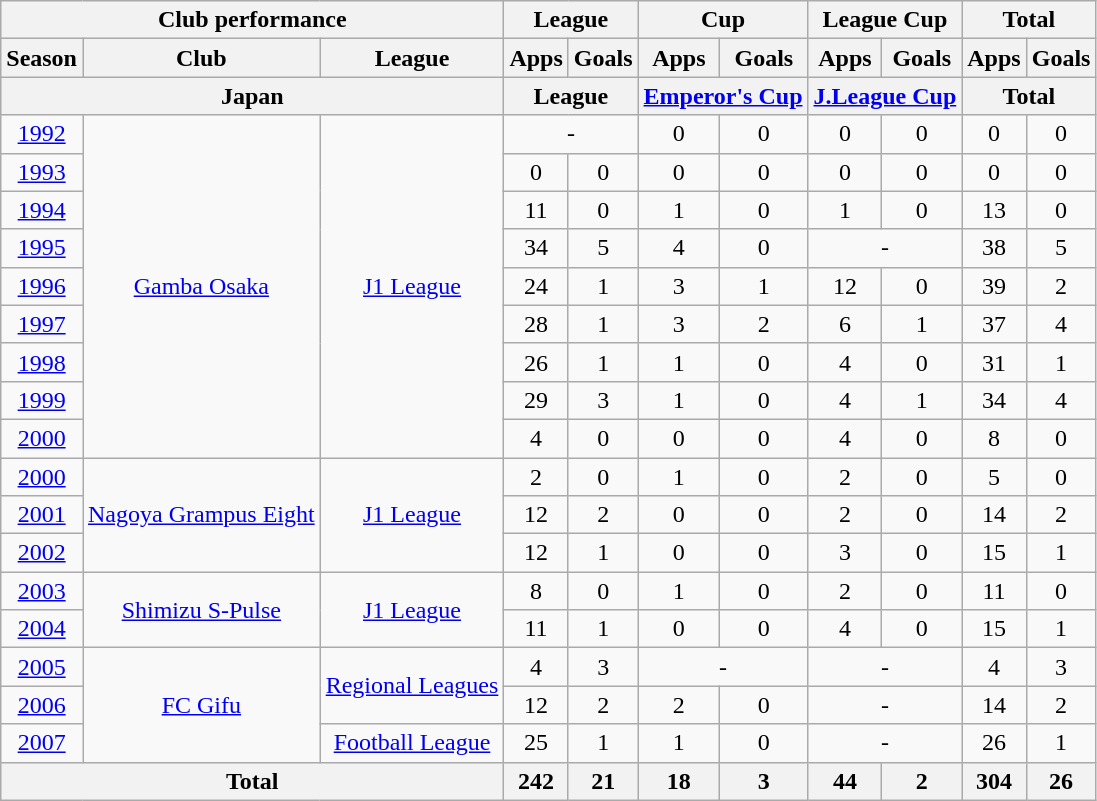<table class="wikitable" style="text-align:center;">
<tr>
<th colspan=3>Club performance</th>
<th colspan=2>League</th>
<th colspan=2>Cup</th>
<th colspan=2>League Cup</th>
<th colspan=2>Total</th>
</tr>
<tr>
<th>Season</th>
<th>Club</th>
<th>League</th>
<th>Apps</th>
<th>Goals</th>
<th>Apps</th>
<th>Goals</th>
<th>Apps</th>
<th>Goals</th>
<th>Apps</th>
<th>Goals</th>
</tr>
<tr>
<th colspan=3>Japan</th>
<th colspan=2>League</th>
<th colspan=2><a href='#'>Emperor's Cup</a></th>
<th colspan=2><a href='#'>J.League Cup</a></th>
<th colspan=2>Total</th>
</tr>
<tr>
<td><a href='#'>1992</a></td>
<td rowspan="9"><a href='#'>Gamba Osaka</a></td>
<td rowspan="9"><a href='#'>J1 League</a></td>
<td colspan="2">-</td>
<td>0</td>
<td>0</td>
<td>0</td>
<td>0</td>
<td>0</td>
<td>0</td>
</tr>
<tr>
<td><a href='#'>1993</a></td>
<td>0</td>
<td>0</td>
<td>0</td>
<td>0</td>
<td>0</td>
<td>0</td>
<td>0</td>
<td>0</td>
</tr>
<tr>
<td><a href='#'>1994</a></td>
<td>11</td>
<td>0</td>
<td>1</td>
<td>0</td>
<td>1</td>
<td>0</td>
<td>13</td>
<td>0</td>
</tr>
<tr>
<td><a href='#'>1995</a></td>
<td>34</td>
<td>5</td>
<td>4</td>
<td>0</td>
<td colspan="2">-</td>
<td>38</td>
<td>5</td>
</tr>
<tr>
<td><a href='#'>1996</a></td>
<td>24</td>
<td>1</td>
<td>3</td>
<td>1</td>
<td>12</td>
<td>0</td>
<td>39</td>
<td>2</td>
</tr>
<tr>
<td><a href='#'>1997</a></td>
<td>28</td>
<td>1</td>
<td>3</td>
<td>2</td>
<td>6</td>
<td>1</td>
<td>37</td>
<td>4</td>
</tr>
<tr>
<td><a href='#'>1998</a></td>
<td>26</td>
<td>1</td>
<td>1</td>
<td>0</td>
<td>4</td>
<td>0</td>
<td>31</td>
<td>1</td>
</tr>
<tr>
<td><a href='#'>1999</a></td>
<td>29</td>
<td>3</td>
<td>1</td>
<td>0</td>
<td>4</td>
<td>1</td>
<td>34</td>
<td>4</td>
</tr>
<tr>
<td><a href='#'>2000</a></td>
<td>4</td>
<td>0</td>
<td>0</td>
<td>0</td>
<td>4</td>
<td>0</td>
<td>8</td>
<td>0</td>
</tr>
<tr>
<td><a href='#'>2000</a></td>
<td rowspan="3"><a href='#'>Nagoya Grampus Eight</a></td>
<td rowspan="3"><a href='#'>J1 League</a></td>
<td>2</td>
<td>0</td>
<td>1</td>
<td>0</td>
<td>2</td>
<td>0</td>
<td>5</td>
<td>0</td>
</tr>
<tr>
<td><a href='#'>2001</a></td>
<td>12</td>
<td>2</td>
<td>0</td>
<td>0</td>
<td>2</td>
<td>0</td>
<td>14</td>
<td>2</td>
</tr>
<tr>
<td><a href='#'>2002</a></td>
<td>12</td>
<td>1</td>
<td>0</td>
<td>0</td>
<td>3</td>
<td>0</td>
<td>15</td>
<td>1</td>
</tr>
<tr>
<td><a href='#'>2003</a></td>
<td rowspan="2"><a href='#'>Shimizu S-Pulse</a></td>
<td rowspan="2"><a href='#'>J1 League</a></td>
<td>8</td>
<td>0</td>
<td>1</td>
<td>0</td>
<td>2</td>
<td>0</td>
<td>11</td>
<td>0</td>
</tr>
<tr>
<td><a href='#'>2004</a></td>
<td>11</td>
<td>1</td>
<td>0</td>
<td>0</td>
<td>4</td>
<td>0</td>
<td>15</td>
<td>1</td>
</tr>
<tr>
<td><a href='#'>2005</a></td>
<td rowspan="3"><a href='#'>FC Gifu</a></td>
<td rowspan="2"><a href='#'>Regional Leagues</a></td>
<td>4</td>
<td>3</td>
<td colspan="2">-</td>
<td colspan="2">-</td>
<td>4</td>
<td>3</td>
</tr>
<tr>
<td><a href='#'>2006</a></td>
<td>12</td>
<td>2</td>
<td>2</td>
<td>0</td>
<td colspan="2">-</td>
<td>14</td>
<td>2</td>
</tr>
<tr>
<td><a href='#'>2007</a></td>
<td><a href='#'>Football League</a></td>
<td>25</td>
<td>1</td>
<td>1</td>
<td>0</td>
<td colspan="2">-</td>
<td>26</td>
<td>1</td>
</tr>
<tr>
<th colspan=3>Total</th>
<th>242</th>
<th>21</th>
<th>18</th>
<th>3</th>
<th>44</th>
<th>2</th>
<th>304</th>
<th>26</th>
</tr>
</table>
